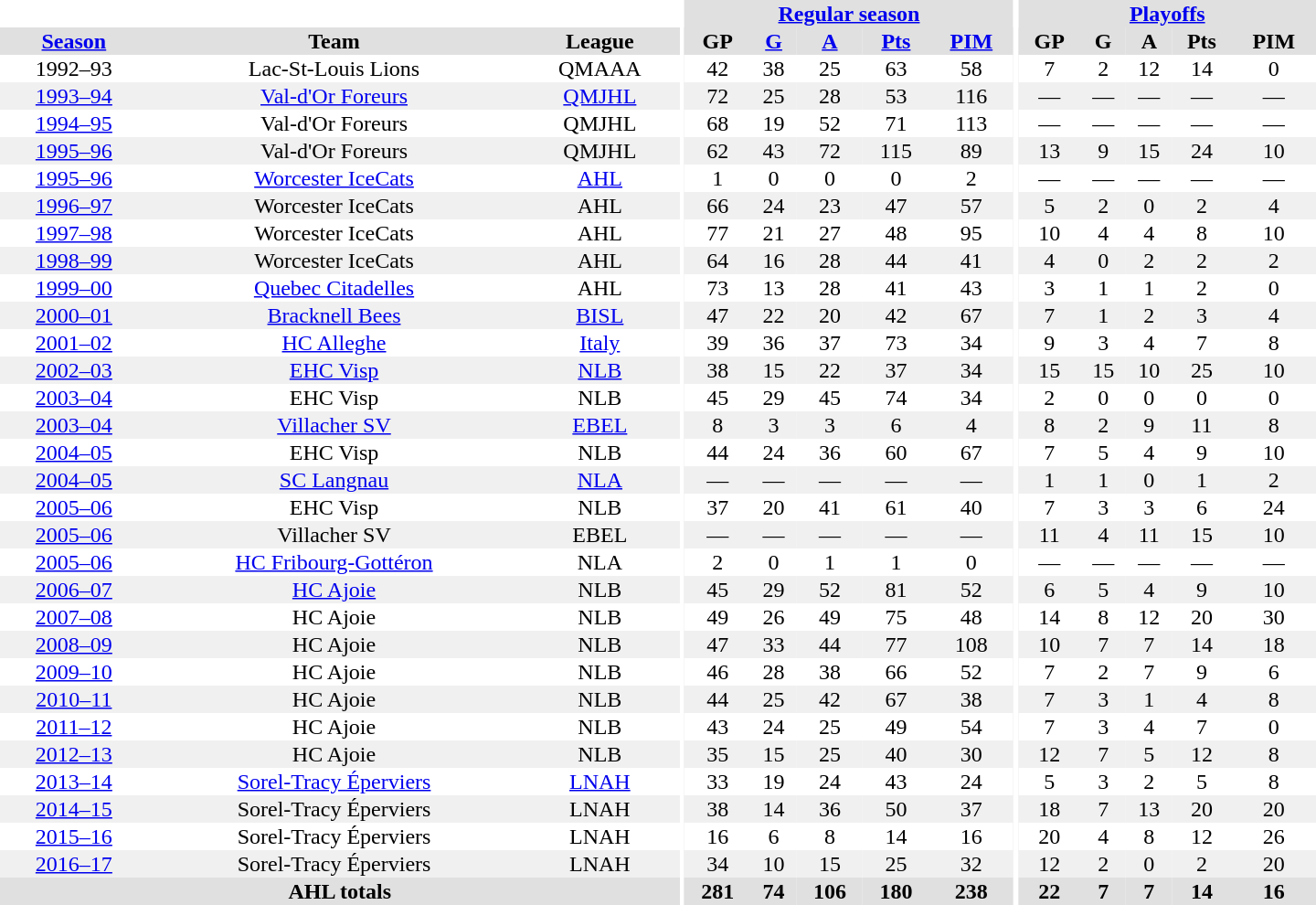<table border="0" cellpadding="1" cellspacing="0" style="text-align:center; width:60em">
<tr bgcolor="#e0e0e0">
<th colspan="3" bgcolor="#ffffff"></th>
<th rowspan="99" bgcolor="#ffffff"></th>
<th colspan="5"><a href='#'>Regular season</a></th>
<th rowspan="99" bgcolor="#ffffff"></th>
<th colspan="5"><a href='#'>Playoffs</a></th>
</tr>
<tr bgcolor="#e0e0e0">
<th><a href='#'>Season</a></th>
<th>Team</th>
<th>League</th>
<th>GP</th>
<th><a href='#'>G</a></th>
<th><a href='#'>A</a></th>
<th><a href='#'>Pts</a></th>
<th><a href='#'>PIM</a></th>
<th>GP</th>
<th>G</th>
<th>A</th>
<th>Pts</th>
<th>PIM</th>
</tr>
<tr>
<td>1992–93</td>
<td>Lac-St-Louis Lions</td>
<td>QMAAA</td>
<td>42</td>
<td>38</td>
<td>25</td>
<td>63</td>
<td>58</td>
<td>7</td>
<td>2</td>
<td>12</td>
<td>14</td>
<td>0</td>
</tr>
<tr bgcolor="#f0f0f0">
<td><a href='#'>1993–94</a></td>
<td><a href='#'>Val-d'Or Foreurs</a></td>
<td><a href='#'>QMJHL</a></td>
<td>72</td>
<td>25</td>
<td>28</td>
<td>53</td>
<td>116</td>
<td>—</td>
<td>—</td>
<td>—</td>
<td>—</td>
<td>—</td>
</tr>
<tr>
<td><a href='#'>1994–95</a></td>
<td>Val-d'Or Foreurs</td>
<td>QMJHL</td>
<td>68</td>
<td>19</td>
<td>52</td>
<td>71</td>
<td>113</td>
<td>—</td>
<td>—</td>
<td>—</td>
<td>—</td>
<td>—</td>
</tr>
<tr bgcolor="#f0f0f0">
<td><a href='#'>1995–96</a></td>
<td>Val-d'Or Foreurs</td>
<td>QMJHL</td>
<td>62</td>
<td>43</td>
<td>72</td>
<td>115</td>
<td>89</td>
<td>13</td>
<td>9</td>
<td>15</td>
<td>24</td>
<td>10</td>
</tr>
<tr>
<td><a href='#'>1995–96</a></td>
<td><a href='#'>Worcester IceCats</a></td>
<td><a href='#'>AHL</a></td>
<td>1</td>
<td>0</td>
<td>0</td>
<td>0</td>
<td>2</td>
<td>—</td>
<td>—</td>
<td>—</td>
<td>—</td>
<td>—</td>
</tr>
<tr bgcolor="#f0f0f0">
<td><a href='#'>1996–97</a></td>
<td>Worcester IceCats</td>
<td>AHL</td>
<td>66</td>
<td>24</td>
<td>23</td>
<td>47</td>
<td>57</td>
<td>5</td>
<td>2</td>
<td>0</td>
<td>2</td>
<td>4</td>
</tr>
<tr>
<td><a href='#'>1997–98</a></td>
<td>Worcester IceCats</td>
<td>AHL</td>
<td>77</td>
<td>21</td>
<td>27</td>
<td>48</td>
<td>95</td>
<td>10</td>
<td>4</td>
<td>4</td>
<td>8</td>
<td>10</td>
</tr>
<tr bgcolor="#f0f0f0">
<td><a href='#'>1998–99</a></td>
<td>Worcester IceCats</td>
<td>AHL</td>
<td>64</td>
<td>16</td>
<td>28</td>
<td>44</td>
<td>41</td>
<td>4</td>
<td>0</td>
<td>2</td>
<td>2</td>
<td>2</td>
</tr>
<tr>
<td><a href='#'>1999–00</a></td>
<td><a href='#'>Quebec Citadelles</a></td>
<td>AHL</td>
<td>73</td>
<td>13</td>
<td>28</td>
<td>41</td>
<td>43</td>
<td>3</td>
<td>1</td>
<td>1</td>
<td>2</td>
<td>0</td>
</tr>
<tr bgcolor="#f0f0f0">
<td><a href='#'>2000–01</a></td>
<td><a href='#'>Bracknell Bees</a></td>
<td><a href='#'>BISL</a></td>
<td>47</td>
<td>22</td>
<td>20</td>
<td>42</td>
<td>67</td>
<td>7</td>
<td>1</td>
<td>2</td>
<td>3</td>
<td>4</td>
</tr>
<tr>
<td><a href='#'>2001–02</a></td>
<td><a href='#'>HC Alleghe</a></td>
<td><a href='#'>Italy</a></td>
<td>39</td>
<td>36</td>
<td>37</td>
<td>73</td>
<td>34</td>
<td>9</td>
<td>3</td>
<td>4</td>
<td>7</td>
<td>8</td>
</tr>
<tr bgcolor="#f0f0f0">
<td><a href='#'>2002–03</a></td>
<td><a href='#'>EHC Visp</a></td>
<td><a href='#'>NLB</a></td>
<td>38</td>
<td>15</td>
<td>22</td>
<td>37</td>
<td>34</td>
<td>15</td>
<td>15</td>
<td>10</td>
<td>25</td>
<td>10</td>
</tr>
<tr>
<td><a href='#'>2003–04</a></td>
<td>EHC Visp</td>
<td>NLB</td>
<td>45</td>
<td>29</td>
<td>45</td>
<td>74</td>
<td>34</td>
<td>2</td>
<td>0</td>
<td>0</td>
<td>0</td>
<td>0</td>
</tr>
<tr bgcolor="#f0f0f0">
<td><a href='#'>2003–04</a></td>
<td><a href='#'>Villacher SV</a></td>
<td><a href='#'>EBEL</a></td>
<td>8</td>
<td>3</td>
<td>3</td>
<td>6</td>
<td>4</td>
<td>8</td>
<td>2</td>
<td>9</td>
<td>11</td>
<td>8</td>
</tr>
<tr>
<td><a href='#'>2004–05</a></td>
<td>EHC Visp</td>
<td>NLB</td>
<td>44</td>
<td>24</td>
<td>36</td>
<td>60</td>
<td>67</td>
<td>7</td>
<td>5</td>
<td>4</td>
<td>9</td>
<td>10</td>
</tr>
<tr bgcolor="#f0f0f0">
<td><a href='#'>2004–05</a></td>
<td><a href='#'>SC Langnau</a></td>
<td><a href='#'>NLA</a></td>
<td>—</td>
<td>—</td>
<td>—</td>
<td>—</td>
<td>—</td>
<td>1</td>
<td>1</td>
<td>0</td>
<td>1</td>
<td>2</td>
</tr>
<tr>
<td><a href='#'>2005–06</a></td>
<td>EHC Visp</td>
<td>NLB</td>
<td>37</td>
<td>20</td>
<td>41</td>
<td>61</td>
<td>40</td>
<td>7</td>
<td>3</td>
<td>3</td>
<td>6</td>
<td>24</td>
</tr>
<tr bgcolor="#f0f0f0">
<td><a href='#'>2005–06</a></td>
<td>Villacher SV</td>
<td>EBEL</td>
<td>—</td>
<td>—</td>
<td>—</td>
<td>—</td>
<td>—</td>
<td>11</td>
<td>4</td>
<td>11</td>
<td>15</td>
<td>10</td>
</tr>
<tr>
<td><a href='#'>2005–06</a></td>
<td><a href='#'>HC Fribourg-Gottéron</a></td>
<td>NLA</td>
<td>2</td>
<td>0</td>
<td>1</td>
<td>1</td>
<td>0</td>
<td>—</td>
<td>—</td>
<td>—</td>
<td>—</td>
<td>—</td>
</tr>
<tr bgcolor="#f0f0f0">
<td><a href='#'>2006–07</a></td>
<td><a href='#'>HC Ajoie</a></td>
<td>NLB</td>
<td>45</td>
<td>29</td>
<td>52</td>
<td>81</td>
<td>52</td>
<td>6</td>
<td>5</td>
<td>4</td>
<td>9</td>
<td>10</td>
</tr>
<tr>
<td><a href='#'>2007–08</a></td>
<td>HC Ajoie</td>
<td>NLB</td>
<td>49</td>
<td>26</td>
<td>49</td>
<td>75</td>
<td>48</td>
<td>14</td>
<td>8</td>
<td>12</td>
<td>20</td>
<td>30</td>
</tr>
<tr bgcolor="#f0f0f0">
<td><a href='#'>2008–09</a></td>
<td>HC Ajoie</td>
<td>NLB</td>
<td>47</td>
<td>33</td>
<td>44</td>
<td>77</td>
<td>108</td>
<td>10</td>
<td>7</td>
<td>7</td>
<td>14</td>
<td>18</td>
</tr>
<tr>
<td><a href='#'>2009–10</a></td>
<td>HC Ajoie</td>
<td>NLB</td>
<td>46</td>
<td>28</td>
<td>38</td>
<td>66</td>
<td>52</td>
<td>7</td>
<td>2</td>
<td>7</td>
<td>9</td>
<td>6</td>
</tr>
<tr bgcolor="#f0f0f0">
<td><a href='#'>2010–11</a></td>
<td>HC Ajoie</td>
<td>NLB</td>
<td>44</td>
<td>25</td>
<td>42</td>
<td>67</td>
<td>38</td>
<td>7</td>
<td>3</td>
<td>1</td>
<td>4</td>
<td>8</td>
</tr>
<tr>
<td><a href='#'>2011–12</a></td>
<td>HC Ajoie</td>
<td>NLB</td>
<td>43</td>
<td>24</td>
<td>25</td>
<td>49</td>
<td>54</td>
<td>7</td>
<td>3</td>
<td>4</td>
<td>7</td>
<td>0</td>
</tr>
<tr bgcolor="#f0f0f0">
<td><a href='#'>2012–13</a></td>
<td>HC Ajoie</td>
<td>NLB</td>
<td>35</td>
<td>15</td>
<td>25</td>
<td>40</td>
<td>30</td>
<td>12</td>
<td>7</td>
<td>5</td>
<td>12</td>
<td>8</td>
</tr>
<tr>
<td><a href='#'>2013–14</a></td>
<td><a href='#'>Sorel-Tracy Éperviers</a></td>
<td><a href='#'>LNAH</a></td>
<td>33</td>
<td>19</td>
<td>24</td>
<td>43</td>
<td>24</td>
<td>5</td>
<td>3</td>
<td>2</td>
<td>5</td>
<td>8</td>
</tr>
<tr bgcolor="#f0f0f0">
<td><a href='#'>2014–15</a></td>
<td>Sorel-Tracy Éperviers</td>
<td>LNAH</td>
<td>38</td>
<td>14</td>
<td>36</td>
<td>50</td>
<td>37</td>
<td>18</td>
<td>7</td>
<td>13</td>
<td>20</td>
<td>20</td>
</tr>
<tr>
<td><a href='#'>2015–16</a></td>
<td>Sorel-Tracy Éperviers</td>
<td>LNAH</td>
<td>16</td>
<td>6</td>
<td>8</td>
<td>14</td>
<td>16</td>
<td>20</td>
<td>4</td>
<td>8</td>
<td>12</td>
<td>26</td>
</tr>
<tr bgcolor="#f0f0f0">
<td><a href='#'>2016–17</a></td>
<td>Sorel-Tracy Éperviers</td>
<td>LNAH</td>
<td>34</td>
<td>10</td>
<td>15</td>
<td>25</td>
<td>32</td>
<td>12</td>
<td>2</td>
<td>0</td>
<td>2</td>
<td>20</td>
</tr>
<tr>
</tr>
<tr ALIGN="center" bgcolor="#e0e0e0">
<th colspan="3">AHL totals</th>
<th ALIGN="center">281</th>
<th ALIGN="center">74</th>
<th ALIGN="center">106</th>
<th ALIGN="center">180</th>
<th ALIGN="center">238</th>
<th ALIGN="center">22</th>
<th ALIGN="center">7</th>
<th ALIGN="center">7</th>
<th ALIGN="center">14</th>
<th ALIGN="center">16</th>
</tr>
</table>
